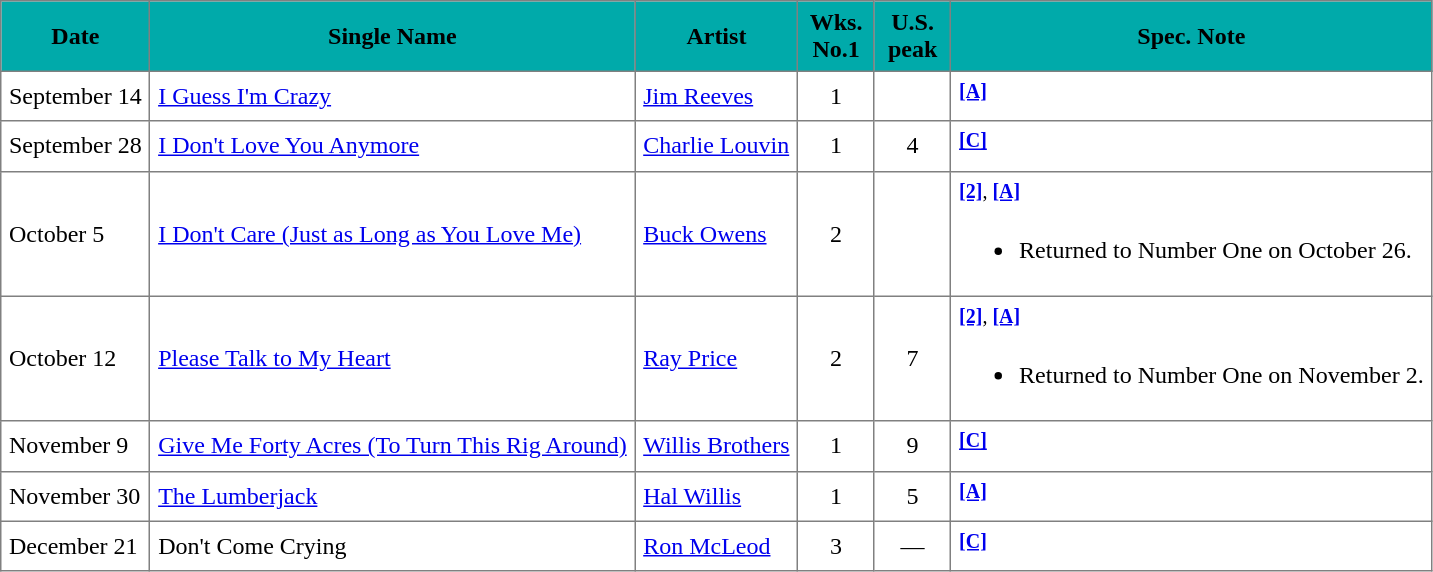<table border="1" cellpadding="5" cellspacing="1" style="border-collapse: collapse">
<tr style="background:#00AAAA">
<th>Date</th>
<th>Single Name</th>
<th>Artist</th>
<th width="40">Wks. No.1</th>
<th width="40">U.S. peak</th>
<th>Spec. Note</th>
</tr>
<tr>
<td>September 14</td>
<td><a href='#'>I Guess I'm Crazy</a></td>
<td><a href='#'>Jim Reeves</a></td>
<td align="center">1</td>
<td align="center"></td>
<td><sup><a href='#'><strong>[A]</strong></a></sup></td>
</tr>
<tr>
<td>September 28</td>
<td><a href='#'>I Don't Love You Anymore</a></td>
<td><a href='#'>Charlie Louvin</a></td>
<td align="center">1</td>
<td align="center">4</td>
<td><sup><a href='#'><strong>[C]</strong></a></sup></td>
</tr>
<tr>
<td>October 5</td>
<td><a href='#'>I Don't Care (Just as Long as You Love Me)</a></td>
<td><a href='#'>Buck Owens</a></td>
<td align="center">2</td>
<td align="center"></td>
<td><sup><a href='#'><strong>[2]</strong></a>, <a href='#'><strong>[A]</strong></a></sup><br><ul><li>Returned to Number One on October 26.</li></ul></td>
</tr>
<tr>
<td>October 12</td>
<td><a href='#'>Please Talk to My Heart</a></td>
<td><a href='#'>Ray Price</a></td>
<td align="center">2</td>
<td align="center">7</td>
<td><sup><a href='#'><strong>[2]</strong></a>, <a href='#'><strong>[A]</strong></a></sup><br><ul><li>Returned to Number One on November 2.</li></ul></td>
</tr>
<tr>
<td>November 9</td>
<td><a href='#'>Give Me Forty Acres (To Turn This Rig Around)</a></td>
<td><a href='#'>Willis Brothers</a></td>
<td align="center">1</td>
<td align="center">9</td>
<td><sup><a href='#'><strong>[C]</strong></a></sup></td>
</tr>
<tr>
<td>November 30</td>
<td><a href='#'>The Lumberjack</a></td>
<td><a href='#'>Hal Willis</a></td>
<td align="center">1</td>
<td align="center">5</td>
<td><sup><a href='#'><strong>[A]</strong></a></sup></td>
</tr>
<tr>
<td>December 21</td>
<td>Don't Come Crying</td>
<td><a href='#'>Ron McLeod</a></td>
<td align="center">3</td>
<td align="center">—</td>
<td><sup><a href='#'><strong>[C]</strong></a></sup></td>
</tr>
</table>
